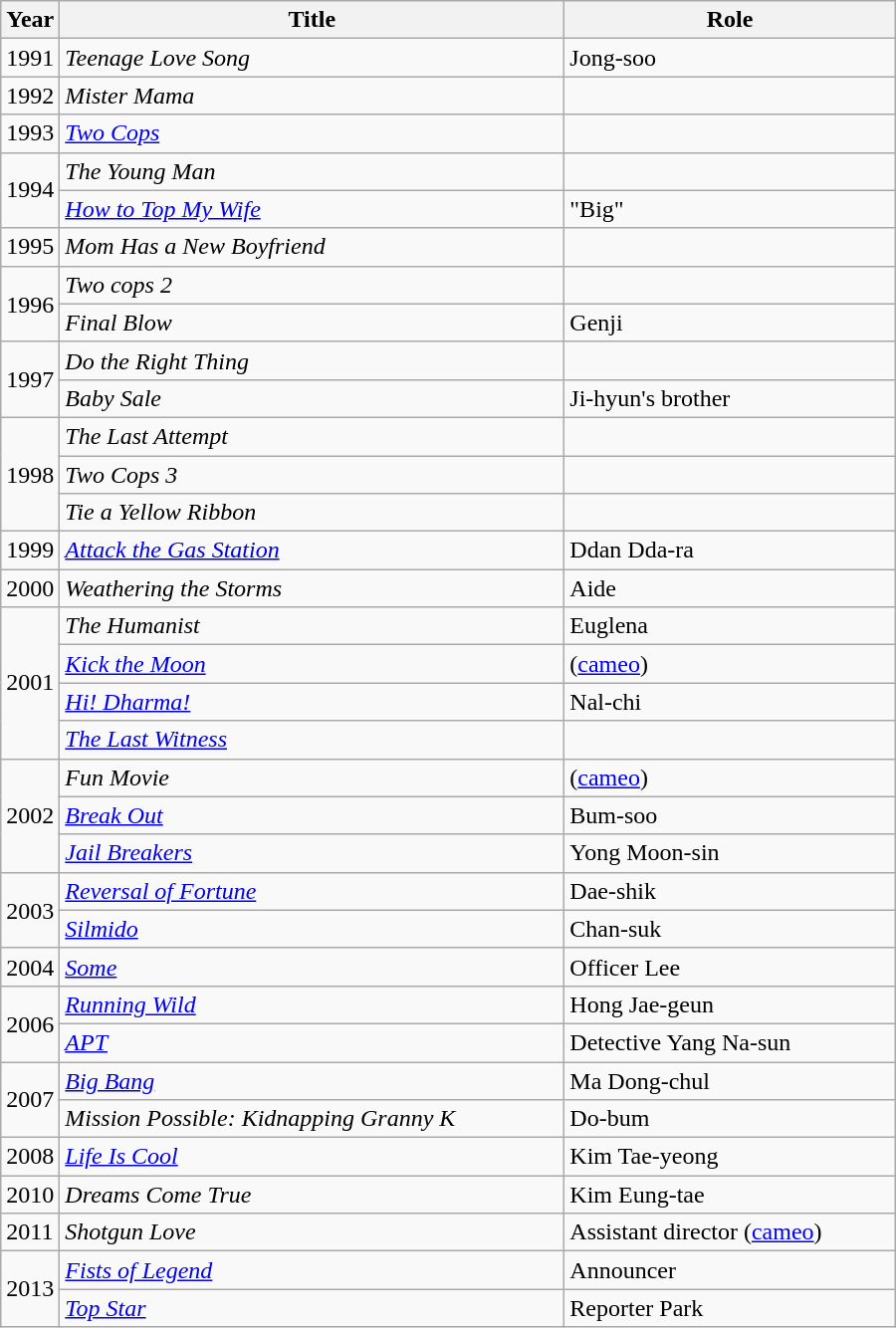<table class="wikitable" style="width:600px">
<tr>
<th width=10>Year</th>
<th>Title</th>
<th>Role</th>
</tr>
<tr>
<td>1991</td>
<td><em>Teenage Love Song</em></td>
<td>Jong-soo</td>
</tr>
<tr>
<td>1992</td>
<td><em>Mister Mama</em></td>
<td></td>
</tr>
<tr>
<td>1993</td>
<td><em><a href='#'>Two Cops</a></em></td>
<td></td>
</tr>
<tr>
<td rowspan=2>1994</td>
<td><em>The Young Man</em></td>
<td></td>
</tr>
<tr>
<td><em><a href='#'>How to Top My Wife</a></em></td>
<td>"Big"</td>
</tr>
<tr>
<td>1995</td>
<td><em>Mom Has a New Boyfriend</em></td>
<td></td>
</tr>
<tr>
<td rowspan=2>1996</td>
<td><em>Two cops 2</em></td>
<td></td>
</tr>
<tr>
<td><em>Final Blow</em></td>
<td>Genji</td>
</tr>
<tr>
<td rowspan=2>1997</td>
<td><em>Do the Right Thing</em></td>
<td></td>
</tr>
<tr>
<td><em>Baby Sale</em></td>
<td>Ji-hyun's brother</td>
</tr>
<tr>
<td rowspan=3>1998</td>
<td><em>The Last Attempt</em></td>
<td></td>
</tr>
<tr>
<td><em>Two Cops 3</em></td>
<td></td>
</tr>
<tr>
<td><em>Tie a Yellow Ribbon</em></td>
<td></td>
</tr>
<tr>
<td>1999</td>
<td><em><a href='#'>Attack the Gas Station</a></em></td>
<td>Ddan Dda-ra</td>
</tr>
<tr>
<td>2000</td>
<td><em>Weathering the Storms</em></td>
<td>Aide</td>
</tr>
<tr>
<td rowspan=4>2001</td>
<td><em>The Humanist</em></td>
<td>Euglena</td>
</tr>
<tr>
<td><em><a href='#'>Kick the Moon</a></em></td>
<td>(<a href='#'>cameo</a>)</td>
</tr>
<tr>
<td><em><a href='#'>Hi! Dharma!</a></em></td>
<td>Nal-chi</td>
</tr>
<tr>
<td><em><a href='#'>The Last Witness</a></em></td>
<td></td>
</tr>
<tr>
<td rowspan=3>2002</td>
<td><em>Fun Movie</em></td>
<td>(<a href='#'>cameo</a>)</td>
</tr>
<tr>
<td><em><a href='#'>Break Out</a></em></td>
<td>Bum-soo</td>
</tr>
<tr>
<td><em><a href='#'>Jail Breakers</a></em></td>
<td>Yong Moon-sin</td>
</tr>
<tr>
<td rowspan=2>2003</td>
<td><em><a href='#'>Reversal of Fortune</a></em></td>
<td>Dae-shik</td>
</tr>
<tr>
<td><em><a href='#'>Silmido</a></em></td>
<td>Chan-suk</td>
</tr>
<tr>
<td>2004</td>
<td><em><a href='#'>Some</a></em></td>
<td>Officer Lee</td>
</tr>
<tr>
<td rowspan=2>2006</td>
<td><em><a href='#'>Running Wild</a></em></td>
<td>Hong Jae-geun</td>
</tr>
<tr>
<td><em><a href='#'>APT</a></em></td>
<td>Detective Yang Na-sun</td>
</tr>
<tr>
<td rowspan=2>2007</td>
<td><em><a href='#'>Big Bang</a></em></td>
<td>Ma Dong-chul</td>
</tr>
<tr>
<td><em>Mission Possible: Kidnapping Granny K</em></td>
<td>Do-bum</td>
</tr>
<tr>
<td>2008</td>
<td><em><a href='#'>Life Is Cool</a></em></td>
<td>Kim Tae-yeong</td>
</tr>
<tr>
<td>2010</td>
<td><em>Dreams Come True</em> </td>
<td>Kim Eung-tae</td>
</tr>
<tr>
<td>2011</td>
<td><em>Shotgun Love</em></td>
<td>Assistant director (<a href='#'>cameo</a>)</td>
</tr>
<tr>
<td rowspan=2>2013</td>
<td><em><a href='#'>Fists of Legend</a></em></td>
<td>Announcer</td>
</tr>
<tr>
<td><em><a href='#'>Top Star</a></em></td>
<td>Reporter Park</td>
</tr>
</table>
